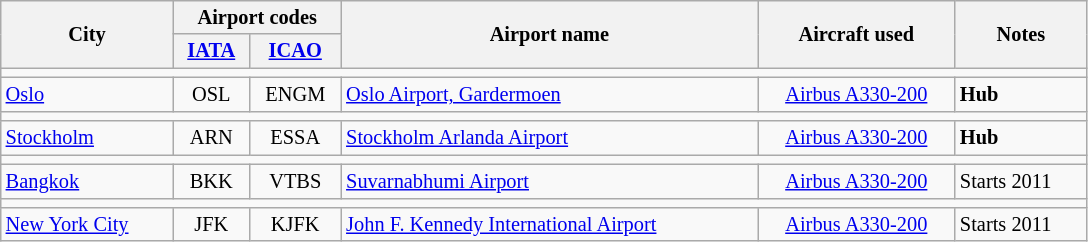<table class="wikitable" style="font-size: 85%" width="725" align=center>
<tr>
<th rowspan="2">City</th>
<th colspan="2">Airport codes</th>
<th rowspan="2">Airport name</th>
<th rowspan="2">Aircraft used</th>
<th rowspan="2">Notes</th>
</tr>
<tr>
<th><a href='#'>IATA</a></th>
<th><a href='#'>ICAO</a></th>
</tr>
<tr>
<td colspan="6"><strong></strong></td>
</tr>
<tr>
<td><a href='#'>Oslo</a></td>
<td align=center>OSL</td>
<td align=center>ENGM</td>
<td><a href='#'>Oslo Airport, Gardermoen</a></td>
<td align=center><a href='#'>Airbus A330-200</a></td>
<td><strong>Hub</strong></td>
</tr>
<tr>
<td colspan="6"><strong></strong></td>
</tr>
<tr>
<td><a href='#'>Stockholm</a></td>
<td align=center>ARN</td>
<td align=center>ESSA</td>
<td><a href='#'>Stockholm Arlanda Airport</a></td>
<td align=center><a href='#'>Airbus A330-200</a></td>
<td><strong>Hub</strong></td>
</tr>
<tr>
<td colspan="6"><strong></strong></td>
</tr>
<tr>
<td><a href='#'>Bangkok</a></td>
<td align=center>BKK</td>
<td align=center>VTBS</td>
<td><a href='#'>Suvarnabhumi Airport</a></td>
<td align=center><a href='#'>Airbus A330-200</a></td>
<td>Starts 2011</td>
</tr>
<tr>
<td colspan="6"><strong></strong></td>
</tr>
<tr>
<td><a href='#'>New York City</a></td>
<td align=center>JFK</td>
<td align=center>KJFK</td>
<td><a href='#'>John F. Kennedy International Airport</a></td>
<td align=center><a href='#'>Airbus A330-200</a></td>
<td>Starts 2011</td>
</tr>
</table>
